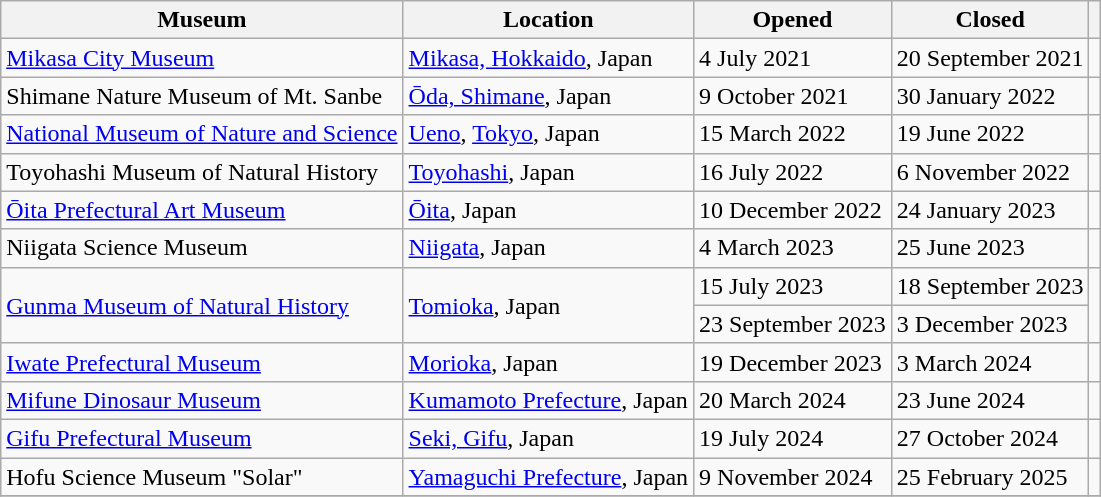<table class="wikitable">
<tr>
<th>Museum</th>
<th>Location</th>
<th>Opened</th>
<th>Closed</th>
<th class=unsortable></th>
</tr>
<tr>
<td><a href='#'>Mikasa City Museum</a></td>
<td><a href='#'>Mikasa, Hokkaido</a>, Japan</td>
<td>4 July 2021</td>
<td>20 September 2021</td>
<td></td>
</tr>
<tr>
<td>Shimane Nature Museum of Mt. Sanbe</td>
<td><a href='#'>Ōda, Shimane</a>, Japan</td>
<td>9 October 2021</td>
<td>30 January 2022</td>
<td></td>
</tr>
<tr>
<td><a href='#'>National Museum of Nature and Science</a></td>
<td><a href='#'>Ueno</a>, <a href='#'>Tokyo</a>, Japan</td>
<td>15 March 2022</td>
<td>19 June 2022</td>
<td></td>
</tr>
<tr>
<td>Toyohashi Museum of Natural History</td>
<td><a href='#'>Toyohashi</a>, Japan</td>
<td>16 July 2022</td>
<td>6 November 2022</td>
<td></td>
</tr>
<tr>
<td><a href='#'>Ōita Prefectural Art Museum</a></td>
<td><a href='#'>Ōita</a>, Japan</td>
<td>10 December 2022</td>
<td>24 January 2023</td>
<td></td>
</tr>
<tr>
<td>Niigata Science Museum</td>
<td><a href='#'>Niigata</a>, Japan</td>
<td>4 March 2023</td>
<td>25 June 2023</td>
<td></td>
</tr>
<tr>
<td rowspan=2><a href='#'>Gunma Museum of Natural History</a></td>
<td rowspan=2><a href='#'>Tomioka</a>, Japan</td>
<td>15 July 2023</td>
<td>18 September 2023</td>
<td rowspan=2></td>
</tr>
<tr>
<td>23 September 2023</td>
<td>3 December 2023</td>
</tr>
<tr>
<td><a href='#'>Iwate Prefectural Museum</a></td>
<td><a href='#'>Morioka</a>, Japan</td>
<td>19 December 2023</td>
<td>3 March 2024</td>
<td></td>
</tr>
<tr>
<td><a href='#'>Mifune Dinosaur Museum</a></td>
<td><a href='#'>Kumamoto Prefecture</a>, Japan</td>
<td>20 March 2024</td>
<td>23 June 2024</td>
<td></td>
</tr>
<tr>
<td><a href='#'>Gifu Prefectural Museum</a></td>
<td><a href='#'>Seki, Gifu</a>, Japan</td>
<td>19 July 2024</td>
<td>27 October 2024</td>
<td></td>
</tr>
<tr>
<td>Hofu Science Museum "Solar"</td>
<td><a href='#'>Yamaguchi Prefecture</a>, Japan</td>
<td>9 November 2024</td>
<td>25 February 2025</td>
<td></td>
</tr>
<tr>
</tr>
</table>
